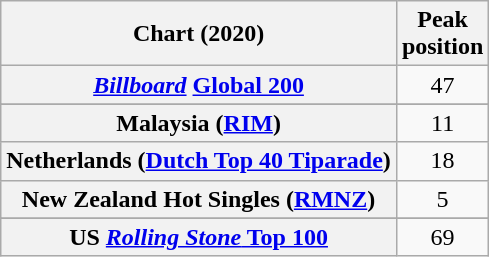<table class="wikitable sortable plainrowheaders" style="text-align:center">
<tr>
<th scope="col">Chart (2020)</th>
<th scope="col">Peak<br>position</th>
</tr>
<tr>
<th scope="row"><em><a href='#'>Billboard</a></em> <a href='#'>Global 200</a></th>
<td>47</td>
</tr>
<tr>
</tr>
<tr>
</tr>
<tr>
<th scope="row">Malaysia (<a href='#'>RIM</a>)</th>
<td>11</td>
</tr>
<tr>
<th scope="row">Netherlands (<a href='#'>Dutch Top 40 Tiparade</a>)</th>
<td>18</td>
</tr>
<tr>
<th scope="row">New Zealand Hot Singles (<a href='#'>RMNZ</a>)</th>
<td>5</td>
</tr>
<tr>
</tr>
<tr>
</tr>
<tr>
</tr>
<tr>
</tr>
<tr>
<th scope="row">US <a href='#'><em>Rolling Stone</em> Top 100</a></th>
<td>69</td>
</tr>
</table>
